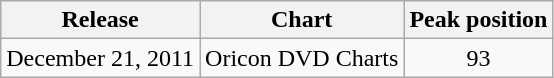<table class="wikitable">
<tr>
<th>Release</th>
<th>Chart</th>
<th>Peak position</th>
</tr>
<tr>
<td>December 21, 2011</td>
<td>Oricon DVD Charts</td>
<td align="center">93</td>
</tr>
</table>
